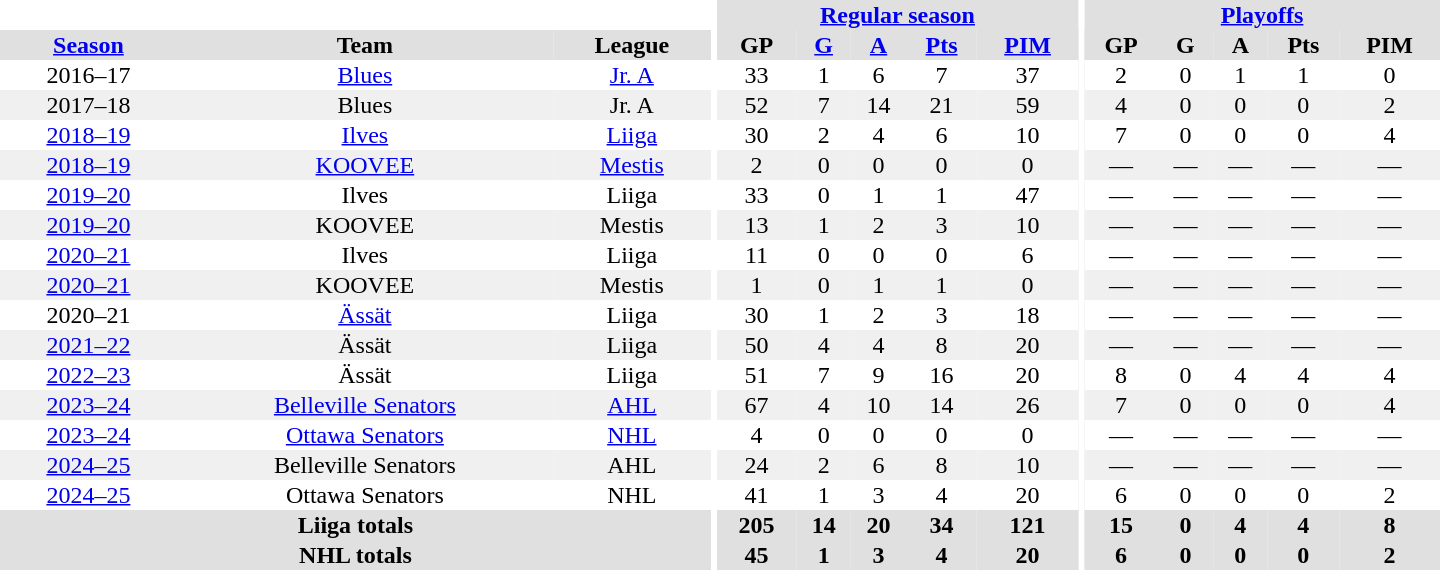<table border="0" cellpadding="1" cellspacing="0" style="text-align:center; width:60em">
<tr bgcolor="#e0e0e0">
<th colspan="3" bgcolor="#ffffff"></th>
<th rowspan="99" bgcolor="#ffffff"></th>
<th colspan="5"><a href='#'>Regular season</a></th>
<th rowspan="99" bgcolor="#ffffff"></th>
<th colspan="5"><a href='#'>Playoffs</a></th>
</tr>
<tr bgcolor="#e0e0e0">
<th><a href='#'>Season</a></th>
<th>Team</th>
<th>League</th>
<th>GP</th>
<th><a href='#'>G</a></th>
<th><a href='#'>A</a></th>
<th><a href='#'>Pts</a></th>
<th><a href='#'>PIM</a></th>
<th>GP</th>
<th>G</th>
<th>A</th>
<th>Pts</th>
<th>PIM</th>
</tr>
<tr>
<td>2016–17</td>
<td><a href='#'>Blues</a></td>
<td><a href='#'>Jr. A</a></td>
<td>33</td>
<td>1</td>
<td>6</td>
<td>7</td>
<td>37</td>
<td>2</td>
<td>0</td>
<td>1</td>
<td>1</td>
<td>0</td>
</tr>
<tr bgcolor="#f0f0f0">
<td>2017–18</td>
<td>Blues</td>
<td>Jr. A</td>
<td>52</td>
<td>7</td>
<td>14</td>
<td>21</td>
<td>59</td>
<td>4</td>
<td>0</td>
<td>0</td>
<td>0</td>
<td>2</td>
</tr>
<tr>
<td><a href='#'>2018–19</a></td>
<td><a href='#'>Ilves</a></td>
<td><a href='#'>Liiga</a></td>
<td>30</td>
<td>2</td>
<td>4</td>
<td>6</td>
<td>10</td>
<td>7</td>
<td>0</td>
<td>0</td>
<td>0</td>
<td>4</td>
</tr>
<tr bgcolor="#f0f0f0">
<td><a href='#'>2018–19</a></td>
<td><a href='#'>KOOVEE</a></td>
<td><a href='#'>Mestis</a></td>
<td>2</td>
<td>0</td>
<td>0</td>
<td>0</td>
<td>0</td>
<td>—</td>
<td>—</td>
<td>—</td>
<td>—</td>
<td>—</td>
</tr>
<tr>
<td><a href='#'>2019–20</a></td>
<td>Ilves</td>
<td>Liiga</td>
<td>33</td>
<td>0</td>
<td>1</td>
<td>1</td>
<td>47</td>
<td>—</td>
<td>—</td>
<td>—</td>
<td>—</td>
<td>—</td>
</tr>
<tr bgcolor="#f0f0f0">
<td><a href='#'>2019–20</a></td>
<td>KOOVEE</td>
<td>Mestis</td>
<td>13</td>
<td>1</td>
<td>2</td>
<td>3</td>
<td>10</td>
<td>—</td>
<td>—</td>
<td>—</td>
<td>—</td>
<td>—</td>
</tr>
<tr>
<td><a href='#'>2020–21</a></td>
<td>Ilves</td>
<td>Liiga</td>
<td>11</td>
<td>0</td>
<td>0</td>
<td>0</td>
<td>6</td>
<td>—</td>
<td>—</td>
<td>—</td>
<td>—</td>
<td>—</td>
</tr>
<tr bgcolor="#f0f0f0">
<td><a href='#'>2020–21</a></td>
<td>KOOVEE</td>
<td>Mestis</td>
<td>1</td>
<td>0</td>
<td>1</td>
<td>1</td>
<td>0</td>
<td>—</td>
<td>—</td>
<td>—</td>
<td>—</td>
<td>—</td>
</tr>
<tr>
<td>2020–21</td>
<td><a href='#'>Ässät</a></td>
<td>Liiga</td>
<td>30</td>
<td>1</td>
<td>2</td>
<td>3</td>
<td>18</td>
<td>—</td>
<td>—</td>
<td>—</td>
<td>—</td>
<td>—</td>
</tr>
<tr bgcolor="#f0f0f0">
<td><a href='#'>2021–22</a></td>
<td>Ässät</td>
<td>Liiga</td>
<td>50</td>
<td>4</td>
<td>4</td>
<td>8</td>
<td>20</td>
<td>—</td>
<td>—</td>
<td>—</td>
<td>—</td>
<td>—</td>
</tr>
<tr>
<td><a href='#'>2022–23</a></td>
<td>Ässät</td>
<td>Liiga</td>
<td>51</td>
<td>7</td>
<td>9</td>
<td>16</td>
<td>20</td>
<td>8</td>
<td>0</td>
<td>4</td>
<td>4</td>
<td>4</td>
</tr>
<tr bgcolor="#f0f0f0">
<td><a href='#'>2023–24</a></td>
<td><a href='#'>Belleville Senators</a></td>
<td><a href='#'>AHL</a></td>
<td>67</td>
<td>4</td>
<td>10</td>
<td>14</td>
<td>26</td>
<td>7</td>
<td>0</td>
<td>0</td>
<td>0</td>
<td>4</td>
</tr>
<tr>
<td><a href='#'>2023–24</a></td>
<td><a href='#'>Ottawa Senators</a></td>
<td><a href='#'>NHL</a></td>
<td>4</td>
<td>0</td>
<td>0</td>
<td>0</td>
<td>0</td>
<td>—</td>
<td>—</td>
<td>—</td>
<td>—</td>
<td>—</td>
</tr>
<tr bgcolor="#f0f0f0">
<td><a href='#'>2024–25</a></td>
<td>Belleville Senators</td>
<td>AHL</td>
<td>24</td>
<td>2</td>
<td>6</td>
<td>8</td>
<td>10</td>
<td>—</td>
<td>—</td>
<td>—</td>
<td>—</td>
<td>—</td>
</tr>
<tr>
<td><a href='#'>2024–25</a></td>
<td>Ottawa Senators</td>
<td>NHL</td>
<td>41</td>
<td>1</td>
<td>3</td>
<td>4</td>
<td>20</td>
<td>6</td>
<td>0</td>
<td>0</td>
<td>0</td>
<td>2</td>
</tr>
<tr bgcolor="#e0e0e0">
<th colspan="3">Liiga totals</th>
<th>205</th>
<th>14</th>
<th>20</th>
<th>34</th>
<th>121</th>
<th>15</th>
<th>0</th>
<th>4</th>
<th>4</th>
<th>8</th>
</tr>
<tr bgcolor="#e0e0e0">
<th colspan="3">NHL totals</th>
<th>45</th>
<th>1</th>
<th>3</th>
<th>4</th>
<th>20</th>
<th>6</th>
<th>0</th>
<th>0</th>
<th>0</th>
<th>2</th>
</tr>
</table>
